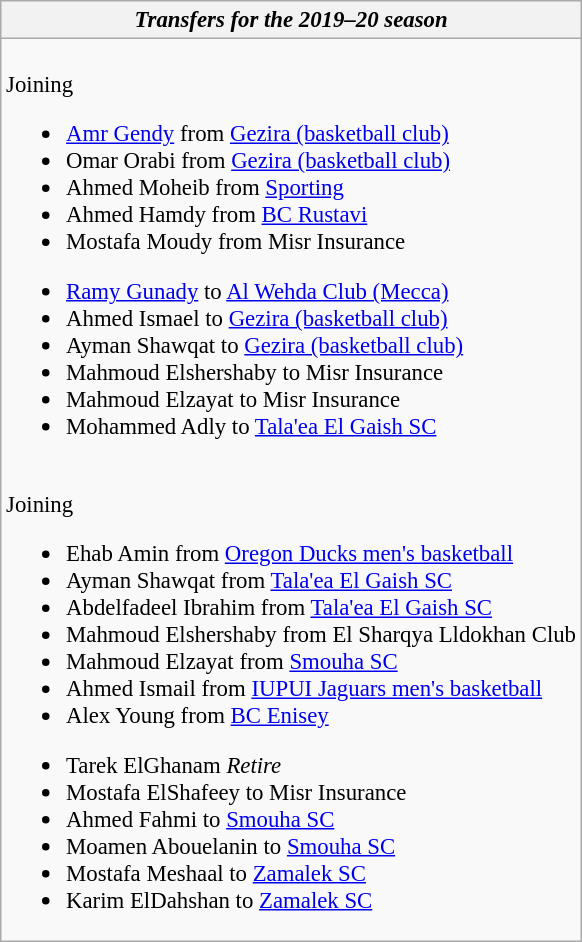<table class="wikitable collapsible collapsed" style="font-size:95%;">
<tr>
<th><em>Transfers for the 2019–20 season</em></th>
</tr>
<tr>
<td><br>

 Joining<ul><li> <a href='#'>Amr Gendy</a> from  <a href='#'>Gezira (basketball club)</a></li><li> Omar Orabi  from  <a href='#'>Gezira (basketball club)</a></li><li> Ahmed Moheib from  <a href='#'>Sporting</a></li><li> Ahmed Hamdy from  <a href='#'>BC Rustavi</a></li><li> Mostafa Moudy from  Misr Insurance</li></ul><ul><li> <a href='#'>Ramy Gunady</a> to  <a href='#'>Al Wehda Club (Mecca)</a></li><li> Ahmed Ismael to  <a href='#'>Gezira (basketball club)</a></li><li> Ayman Shawqat to  <a href='#'>Gezira (basketball club)</a></li><li> Mahmoud Elshershaby to  Misr Insurance</li><li> Mahmoud Elzayat to  Misr Insurance</li><li> Mohammed Adly to  <a href='#'>Tala'ea El Gaish SC</a></li></ul><br>

 Joining<ul><li> Ehab Amin  from <a href='#'>Oregon Ducks men's basketball</a></li><li> Ayman Shawqat  from <a href='#'>Tala'ea El Gaish SC</a></li><li> Abdelfadeel Ibrahim from <a href='#'>Tala'ea El Gaish SC</a></li><li> Mahmoud Elshershaby from El Sharqya Lldokhan Club</li><li> Mahmoud Elzayat from <a href='#'>Smouha SC</a></li><li> Ahmed Ismail from <a href='#'>IUPUI Jaguars men's basketball</a></li><li> Alex Young from <a href='#'>BC Enisey</a></li></ul><ul><li> Tarek ElGhanam <em>Retire</em></li><li> Mostafa ElShafeey to Misr Insurance</li><li> Ahmed Fahmi to <a href='#'>Smouha SC</a></li><li> Moamen Abouelanin to <a href='#'>Smouha SC</a></li><li> Mostafa Meshaal to <a href='#'>Zamalek SC</a></li><li> Karim ElDahshan to <a href='#'>Zamalek SC</a></li></ul></td>
</tr>
</table>
